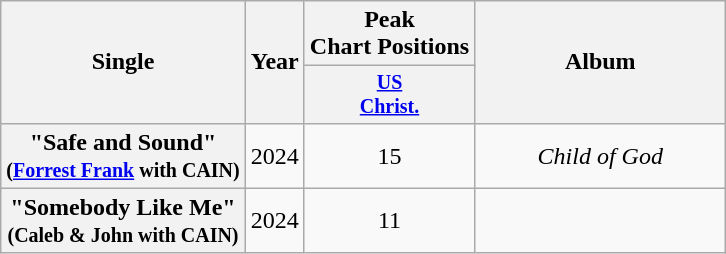<table class="wikitable plainrowheaders" style="text-align:center;">
<tr>
<th rowspan="2">Single</th>
<th rowspan="2">Year</th>
<th>Peak<br>Chart Positions</th>
<th rowspan="2" scope="col" style="width:10em;">Album</th>
</tr>
<tr style="font-size:smaller;">
<th><a href='#'>US<br>Christ.</a></th>
</tr>
<tr>
<th scope="row">"Safe and Sound"<br><small>(<a href='#'>Forrest Frank</a> with CAIN)</small></th>
<td>2024</td>
<td>15</td>
<td><em>Child of God</em></td>
</tr>
<tr>
<th scope="row">"Somebody Like Me"<br><small>(Caleb & John with CAIN)</small></th>
<td>2024</td>
<td>11</td>
<td></td>
</tr>
</table>
